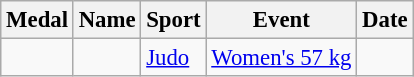<table class="wikitable sortable" style="font-size: 95%;">
<tr>
<th>Medal</th>
<th>Name</th>
<th>Sport</th>
<th>Event</th>
<th>Date</th>
</tr>
<tr>
<td></td>
<td></td>
<td><a href='#'>Judo</a></td>
<td><a href='#'>Women's 57 kg</a></td>
<td></td>
</tr>
</table>
